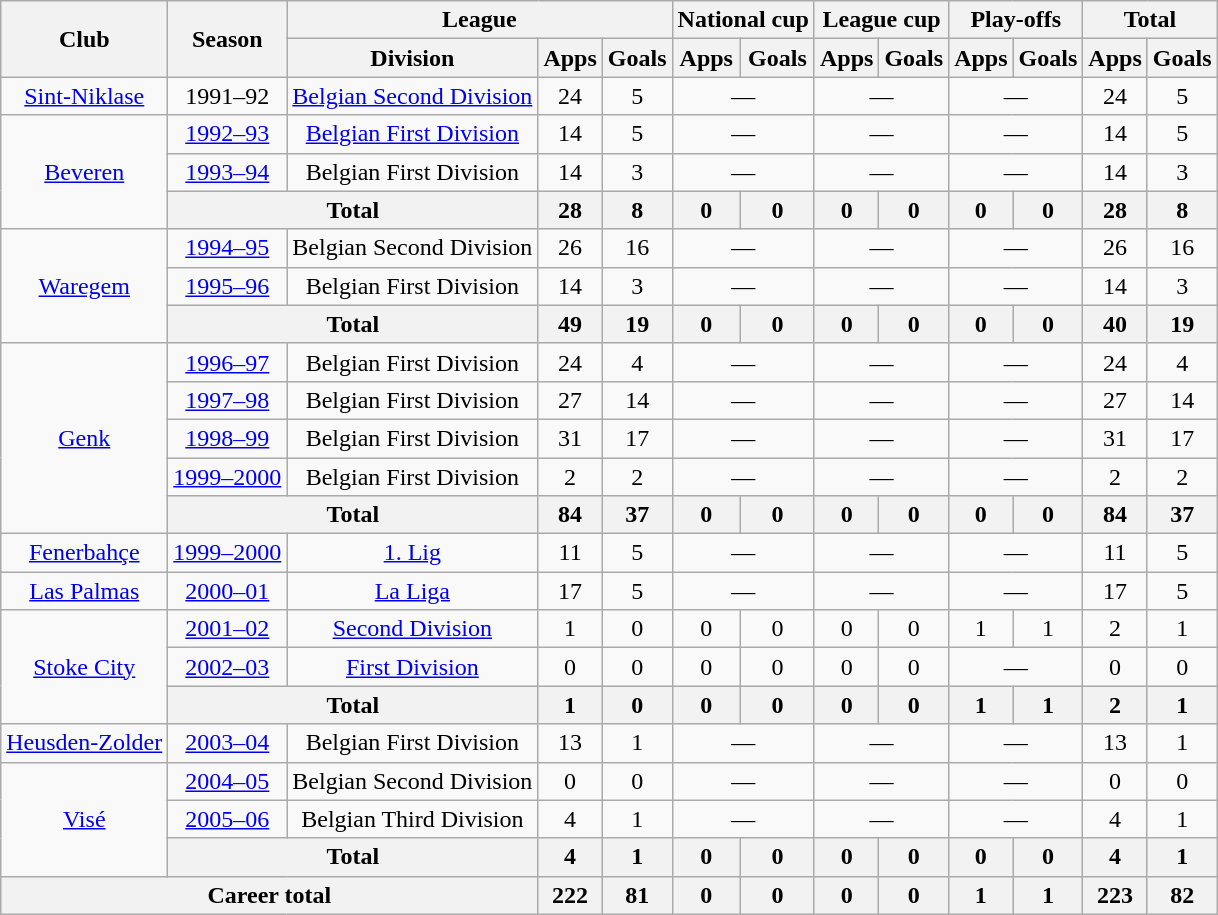<table class="wikitable" style="text-align:center">
<tr>
<th rowspan="2">Club</th>
<th rowspan="2">Season</th>
<th colspan="3">League</th>
<th colspan="2">National cup</th>
<th colspan="2">League cup</th>
<th colspan="2">Play-offs</th>
<th colspan="2">Total</th>
</tr>
<tr>
<th>Division</th>
<th>Apps</th>
<th>Goals</th>
<th>Apps</th>
<th>Goals</th>
<th>Apps</th>
<th>Goals</th>
<th>Apps</th>
<th>Goals</th>
<th>Apps</th>
<th>Goals</th>
</tr>
<tr>
<td><a href='#'>Sint-Niklase</a></td>
<td>1991–92</td>
<td><a href='#'>Belgian Second Division</a></td>
<td>24</td>
<td>5</td>
<td colspan="2">—</td>
<td colspan="2">—</td>
<td colspan="2">—</td>
<td>24</td>
<td>5</td>
</tr>
<tr>
<td rowspan="3"><a href='#'>Beveren</a></td>
<td><a href='#'>1992–93</a></td>
<td><a href='#'>Belgian First Division</a></td>
<td>14</td>
<td>5</td>
<td colspan="2">—</td>
<td colspan="2">—</td>
<td colspan="2">—</td>
<td>14</td>
<td>5</td>
</tr>
<tr>
<td><a href='#'>1993–94</a></td>
<td>Belgian First Division</td>
<td>14</td>
<td>3</td>
<td colspan="2">—</td>
<td colspan="2">—</td>
<td colspan="2">—</td>
<td>14</td>
<td>3</td>
</tr>
<tr>
<th colspan="2">Total</th>
<th>28</th>
<th>8</th>
<th>0</th>
<th>0</th>
<th>0</th>
<th>0</th>
<th>0</th>
<th>0</th>
<th>28</th>
<th>8</th>
</tr>
<tr>
<td rowspan="3"><a href='#'>Waregem</a></td>
<td><a href='#'>1994–95</a></td>
<td>Belgian Second Division</td>
<td>26</td>
<td>16</td>
<td colspan="2">—</td>
<td colspan="2">—</td>
<td colspan="2">—</td>
<td>26</td>
<td>16</td>
</tr>
<tr>
<td><a href='#'>1995–96</a></td>
<td>Belgian First Division</td>
<td>14</td>
<td>3</td>
<td colspan="2">—</td>
<td colspan="2">—</td>
<td colspan="2">—</td>
<td>14</td>
<td>3</td>
</tr>
<tr>
<th colspan="2">Total</th>
<th>49</th>
<th>19</th>
<th>0</th>
<th>0</th>
<th>0</th>
<th>0</th>
<th>0</th>
<th>0</th>
<th>40</th>
<th>19</th>
</tr>
<tr>
<td rowspan="5"><a href='#'>Genk</a></td>
<td><a href='#'>1996–97</a></td>
<td>Belgian First Division</td>
<td>24</td>
<td>4</td>
<td colspan="2">—</td>
<td colspan="2">—</td>
<td colspan="2">—</td>
<td>24</td>
<td>4</td>
</tr>
<tr>
<td><a href='#'>1997–98</a></td>
<td>Belgian First Division</td>
<td>27</td>
<td>14</td>
<td colspan="2">—</td>
<td colspan="2">—</td>
<td colspan="2">—</td>
<td>27</td>
<td>14</td>
</tr>
<tr>
<td><a href='#'>1998–99</a></td>
<td>Belgian First Division</td>
<td>31</td>
<td>17</td>
<td colspan="2">—</td>
<td colspan="2">—</td>
<td colspan="2">—</td>
<td>31</td>
<td>17</td>
</tr>
<tr>
<td><a href='#'>1999–2000</a></td>
<td>Belgian First Division</td>
<td>2</td>
<td>2</td>
<td colspan="2">—</td>
<td colspan="2">—</td>
<td colspan="2">—</td>
<td>2</td>
<td>2</td>
</tr>
<tr>
<th colspan="2">Total</th>
<th>84</th>
<th>37</th>
<th>0</th>
<th>0</th>
<th>0</th>
<th>0</th>
<th>0</th>
<th>0</th>
<th>84</th>
<th>37</th>
</tr>
<tr>
<td><a href='#'>Fenerbahçe</a></td>
<td><a href='#'>1999–2000</a></td>
<td><a href='#'>1. Lig</a></td>
<td>11</td>
<td>5</td>
<td colspan="2">—</td>
<td colspan="2">—</td>
<td colspan="2">—</td>
<td>11</td>
<td>5</td>
</tr>
<tr>
<td><a href='#'>Las Palmas</a></td>
<td><a href='#'>2000–01</a></td>
<td><a href='#'>La Liga</a></td>
<td>17</td>
<td>5</td>
<td colspan="2">—</td>
<td colspan="2">—</td>
<td colspan="2">—</td>
<td>17</td>
<td>5</td>
</tr>
<tr>
<td rowspan="3"><a href='#'>Stoke City</a></td>
<td><a href='#'>2001–02</a></td>
<td><a href='#'>Second Division</a></td>
<td>1</td>
<td>0</td>
<td>0</td>
<td>0</td>
<td>0</td>
<td>0</td>
<td>1</td>
<td>1</td>
<td>2</td>
<td>1</td>
</tr>
<tr>
<td><a href='#'>2002–03</a></td>
<td><a href='#'>First Division</a></td>
<td>0</td>
<td>0</td>
<td>0</td>
<td>0</td>
<td>0</td>
<td>0</td>
<td colspan="2">—</td>
<td>0</td>
<td>0</td>
</tr>
<tr>
<th colspan="2">Total</th>
<th>1</th>
<th>0</th>
<th>0</th>
<th>0</th>
<th>0</th>
<th>0</th>
<th>1</th>
<th>1</th>
<th>2</th>
<th>1</th>
</tr>
<tr>
<td><a href='#'>Heusden-Zolder</a></td>
<td><a href='#'>2003–04</a></td>
<td>Belgian First Division</td>
<td>13</td>
<td>1</td>
<td colspan="2">—</td>
<td colspan="2">—</td>
<td colspan="2">—</td>
<td>13</td>
<td>1</td>
</tr>
<tr>
<td rowspan="3"><a href='#'>Visé</a></td>
<td><a href='#'>2004–05</a></td>
<td>Belgian Second Division</td>
<td>0</td>
<td>0</td>
<td colspan="2">—</td>
<td colspan="2">—</td>
<td colspan="2">—</td>
<td>0</td>
<td>0</td>
</tr>
<tr>
<td><a href='#'>2005–06</a></td>
<td>Belgian Third Division</td>
<td>4</td>
<td>1</td>
<td colspan="2">—</td>
<td colspan="2">—</td>
<td colspan="2">—</td>
<td>4</td>
<td>1</td>
</tr>
<tr>
<th colspan="2">Total</th>
<th>4</th>
<th>1</th>
<th>0</th>
<th>0</th>
<th>0</th>
<th>0</th>
<th>0</th>
<th>0</th>
<th>4</th>
<th>1</th>
</tr>
<tr>
<th colspan="3">Career total</th>
<th>222</th>
<th>81</th>
<th>0</th>
<th>0</th>
<th>0</th>
<th>0</th>
<th>1</th>
<th>1</th>
<th>223</th>
<th>82</th>
</tr>
</table>
